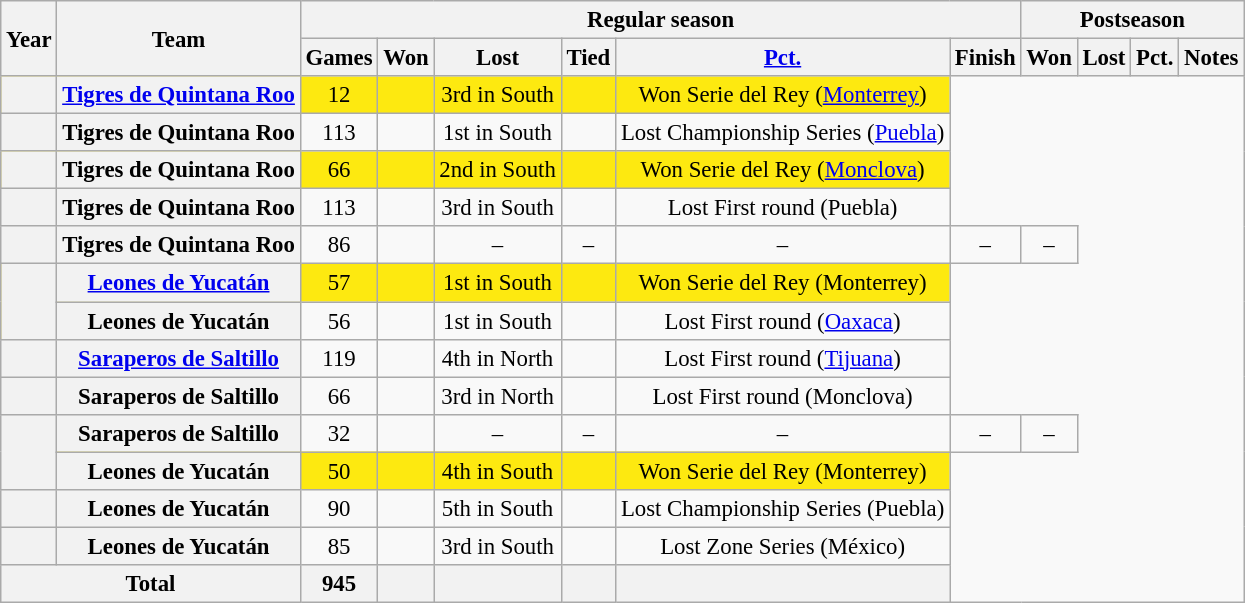<table class="wikitable" style="font-size: 95%; text-align:center;">
<tr>
<th rowspan="2">Year</th>
<th rowspan="2">Team</th>
<th colspan="6">Regular season</th>
<th colspan="4">Postseason</th>
</tr>
<tr>
<th scope=col>Games</th>
<th scope=col>Won</th>
<th scope=col>Lost</th>
<th scope=col>Tied</th>
<th scope=col><a href='#'>Pct.</a></th>
<th scope=col>Finish</th>
<th scope=col>Won</th>
<th scope=col>Lost</th>
<th scope=col>Pct.</th>
<th scope=col>Notes</th>
</tr>
<tr style="background:#FDE910;">
<th></th>
<th><a href='#'>Tigres de Quintana Roo</a></th>
<td>12</td>
<td></td>
<td>3rd in South</td>
<td></td>
<td>Won Serie del Rey (<a href='#'>Monterrey</a>)</td>
</tr>
<tr>
<th></th>
<th>Tigres de Quintana Roo</th>
<td>113</td>
<td></td>
<td>1st in South</td>
<td></td>
<td>Lost Championship Series (<a href='#'>Puebla</a>)</td>
</tr>
<tr style="background:#FDE910;">
<th></th>
<th>Tigres de Quintana Roo</th>
<td>66</td>
<td></td>
<td>2nd in South</td>
<td></td>
<td>Won Serie del Rey (<a href='#'>Monclova</a>)</td>
</tr>
<tr>
<th></th>
<th>Tigres de Quintana Roo</th>
<td>113</td>
<td></td>
<td>3rd in South</td>
<td></td>
<td>Lost First round (Puebla)</td>
</tr>
<tr>
<th></th>
<th>Tigres de Quintana Roo</th>
<td>86</td>
<td></td>
<td>–</td>
<td>–</td>
<td>–</td>
<td>–</td>
<td>–</td>
</tr>
<tr style="background:#FDE910;">
<th rowspan=2></th>
<th><a href='#'>Leones de Yucatán</a></th>
<td>57</td>
<td></td>
<td>1st in South</td>
<td></td>
<td>Won Serie del Rey (Monterrey)</td>
</tr>
<tr>
<th>Leones de Yucatán</th>
<td>56</td>
<td></td>
<td>1st in South</td>
<td></td>
<td>Lost First round (<a href='#'>Oaxaca</a>)</td>
</tr>
<tr>
<th></th>
<th><a href='#'>Saraperos de Saltillo</a></th>
<td>119</td>
<td></td>
<td>4th in North</td>
<td></td>
<td>Lost First round (<a href='#'>Tijuana</a>)</td>
</tr>
<tr>
<th></th>
<th>Saraperos de Saltillo</th>
<td>66</td>
<td></td>
<td>3rd in North</td>
<td></td>
<td>Lost First round (Monclova)</td>
</tr>
<tr>
<th rowspan=2></th>
<th>Saraperos de Saltillo</th>
<td>32</td>
<td></td>
<td>–</td>
<td>–</td>
<td>–</td>
<td>–</td>
<td>–</td>
</tr>
<tr style="background:#FDE910;">
<th>Leones de Yucatán</th>
<td>50</td>
<td></td>
<td>4th in South</td>
<td></td>
<td>Won Serie del Rey (Monterrey)</td>
</tr>
<tr>
<th></th>
<th>Leones de Yucatán</th>
<td>90</td>
<td></td>
<td>5th in South</td>
<td></td>
<td>Lost Championship Series (Puebla)</td>
</tr>
<tr>
<th></th>
<th>Leones de Yucatán</th>
<td>85</td>
<td></td>
<td>3rd in South</td>
<td></td>
<td>Lost Zone Series (México)</td>
</tr>
<tr>
<th colspan="2">Total</th>
<th>945</th>
<th></th>
<th></th>
<th></th>
<th></th>
</tr>
</table>
